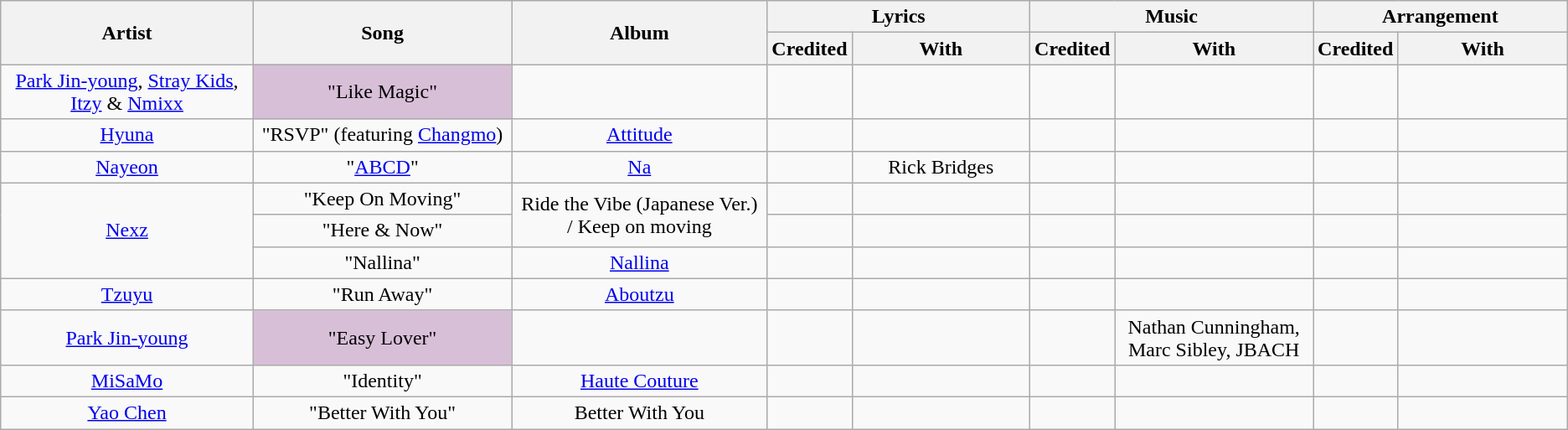<table class="wikitable plainrowheaders" style="text-align:center;">
<tr>
<th rowspan="2" width="300px">Artist</th>
<th rowspan="2" width="300px">Song</th>
<th rowspan="2" width="300px">Album</th>
<th colspan="2">Lyrics</th>
<th colspan="2">Music</th>
<th colspan="2">Arrangement</th>
</tr>
<tr>
<th width="50px">Credited</th>
<th width="200px">With</th>
<th width="50px">Credited</th>
<th width="200px">With</th>
<th width="50px">Credited</th>
<th width="200px">With</th>
</tr>
<tr>
<td><a href='#'>Park Jin-young</a>, <a href='#'>Stray Kids</a>, <a href='#'>Itzy</a> & <a href='#'>Nmixx</a></td>
<td style="background-color:#D8BFD8">"Like Magic"</td>
<td></td>
<td></td>
<td></td>
<td></td>
<td></td>
<td></td>
<td></td>
</tr>
<tr>
<td><a href='#'>Hyuna</a></td>
<td>"RSVP" (featuring <a href='#'>Changmo</a>)</td>
<td><a href='#'>Attitude</a></td>
<td></td>
<td></td>
<td></td>
<td></td>
<td></td>
<td></td>
</tr>
<tr>
<td><a href='#'>Nayeon</a></td>
<td>"<a href='#'>ABCD</a>"</td>
<td><a href='#'>Na</a></td>
<td></td>
<td>Rick Bridges</td>
<td></td>
<td></td>
<td></td>
<td></td>
</tr>
<tr>
<td rowspan="3"><a href='#'>Nexz</a></td>
<td>"Keep On Moving"</td>
<td rowspan="2">Ride the Vibe (Japanese Ver.) / Keep on moving</td>
<td></td>
<td></td>
<td></td>
<td></td>
<td></td>
<td></td>
</tr>
<tr>
<td>"Here & Now"</td>
<td></td>
<td></td>
<td></td>
<td></td>
<td></td>
<td></td>
</tr>
<tr>
<td>"Nallina"</td>
<td><a href='#'>Nallina</a></td>
<td></td>
<td></td>
<td></td>
<td></td>
<td></td>
<td></td>
</tr>
<tr>
<td><a href='#'>Tzuyu</a></td>
<td>"Run Away"</td>
<td><a href='#'>Aboutzu</a></td>
<td></td>
<td></td>
<td></td>
<td></td>
<td></td>
<td></td>
</tr>
<tr>
<td><a href='#'>Park Jin-young</a></td>
<td style="background-color:#D8BFD8">"Easy Lover"</td>
<td></td>
<td></td>
<td></td>
<td></td>
<td>Nathan Cunningham, Marc Sibley, JBACH</td>
<td></td>
<td></td>
</tr>
<tr>
<td><a href='#'>MiSaMo</a></td>
<td>"Identity"</td>
<td><a href='#'>Haute Couture</a></td>
<td></td>
<td></td>
<td></td>
<td></td>
<td></td>
<td></td>
</tr>
<tr>
<td><a href='#'>Yao Chen</a></td>
<td>"Better With You"</td>
<td>Better With You</td>
<td></td>
<td></td>
<td></td>
<td></td>
<td></td>
<td></td>
</tr>
</table>
